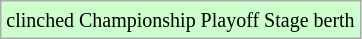<table class="wikitable">
<tr>
<td style="background-color: #ccffcc;"><small>clinched Championship Playoff Stage berth</small></td>
</tr>
</table>
